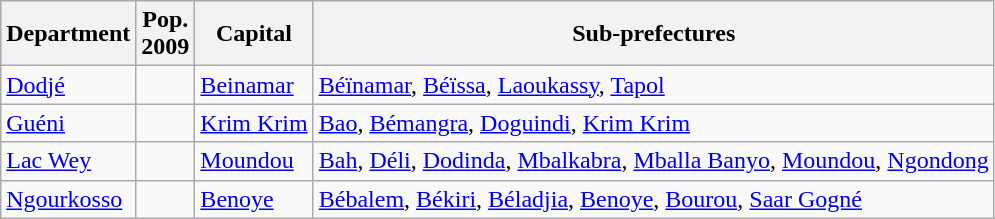<table class="wikitable">
<tr>
<th>Department</th>
<th>Pop.<br>2009</th>
<th>Capital</th>
<th>Sub-prefectures</th>
</tr>
<tr>
<td><a href='#'>Dodjé</a></td>
<td align="right"></td>
<td><a href='#'>Beinamar</a></td>
<td><a href='#'>Béïnamar</a>, <a href='#'>Béïssa</a>, <a href='#'>Laoukassy</a>, <a href='#'>Tapol</a></td>
</tr>
<tr>
<td><a href='#'>Guéni</a></td>
<td align="right"></td>
<td><a href='#'>Krim Krim</a></td>
<td><a href='#'>Bao</a>, <a href='#'>Bémangra</a>, <a href='#'>Doguindi</a>, <a href='#'>Krim Krim</a></td>
</tr>
<tr>
<td><a href='#'>Lac Wey</a></td>
<td align="right"></td>
<td><a href='#'>Moundou</a></td>
<td><a href='#'>Bah</a>, <a href='#'>Déli</a>, <a href='#'>Dodinda</a>, <a href='#'>Mbalkabra</a>, <a href='#'>Mballa Banyo</a>, <a href='#'>Moundou</a>, <a href='#'>Ngondong</a></td>
</tr>
<tr>
<td><a href='#'>Ngourkosso</a></td>
<td align="right"></td>
<td><a href='#'>Benoye</a></td>
<td><a href='#'>Bébalem</a>, <a href='#'>Békiri</a>, <a href='#'>Béladjia</a>, <a href='#'>Benoye</a>, <a href='#'>Bourou</a>, <a href='#'>Saar Gogné</a></td>
</tr>
</table>
